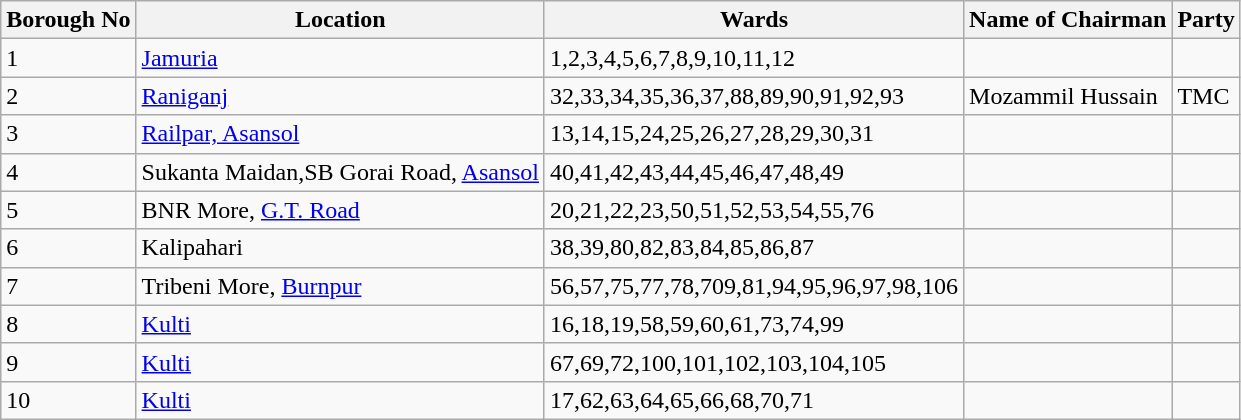<table class="wikitable sortable">
<tr>
<th>Borough No</th>
<th>Location</th>
<th>Wards</th>
<th>Name of Chairman</th>
<th>Party</th>
</tr>
<tr>
<td>1</td>
<td><a href='#'>Jamuria</a></td>
<td>1,2,3,4,5,6,7,8,9,10,11,12</td>
<td></td>
<td></td>
</tr>
<tr>
<td>2</td>
<td><a href='#'>Raniganj</a></td>
<td>32,33,34,35,36,37,88,89,90,91,92,93</td>
<td>Mozammil Hussain</td>
<td>TMC</td>
</tr>
<tr>
<td>3</td>
<td><a href='#'>Railpar, Asansol</a></td>
<td>13,14,15,24,25,26,27,28,29,30,31</td>
<td></td>
<td></td>
</tr>
<tr>
<td>4</td>
<td>Sukanta Maidan,SB Gorai Road, <a href='#'>Asansol</a></td>
<td>40,41,42,43,44,45,46,47,48,49</td>
<td></td>
<td></td>
</tr>
<tr>
<td>5</td>
<td>BNR More, <a href='#'>G.T. Road</a></td>
<td>20,21,22,23,50,51,52,53,54,55,76</td>
<td></td>
<td></td>
</tr>
<tr>
<td>6</td>
<td>Kalipahari</td>
<td>38,39,80,82,83,84,85,86,87</td>
<td></td>
<td></td>
</tr>
<tr>
<td>7</td>
<td>Tribeni More, <a href='#'>Burnpur</a></td>
<td>56,57,75,77,78,709,81,94,95,96,97,98,106</td>
<td></td>
<td></td>
</tr>
<tr>
<td>8</td>
<td><a href='#'>Kulti</a></td>
<td>16,18,19,58,59,60,61,73,74,99</td>
<td></td>
<td></td>
</tr>
<tr>
<td>9</td>
<td><a href='#'>Kulti</a></td>
<td>67,69,72,100,101,102,103,104,105</td>
<td></td>
<td></td>
</tr>
<tr>
<td>10</td>
<td><a href='#'>Kulti</a></td>
<td>17,62,63,64,65,66,68,70,71</td>
<td></td>
<td></td>
</tr>
</table>
